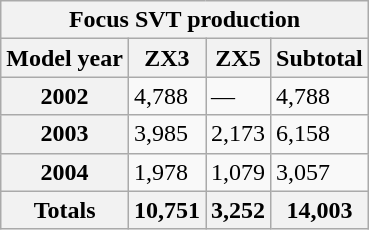<table class="wikitable">
<tr>
<th colspan = 4>Focus SVT production</th>
</tr>
<tr>
<th>Model year</th>
<th>ZX3</th>
<th>ZX5</th>
<th>Subtotal</th>
</tr>
<tr>
<th>2002</th>
<td>4,788</td>
<td>—</td>
<td>4,788</td>
</tr>
<tr>
<th>2003</th>
<td>3,985</td>
<td>2,173</td>
<td>6,158</td>
</tr>
<tr>
<th>2004</th>
<td>1,978</td>
<td>1,079</td>
<td>3,057</td>
</tr>
<tr>
<th>Totals</th>
<th>10,751</th>
<th>3,252</th>
<th>14,003</th>
</tr>
</table>
